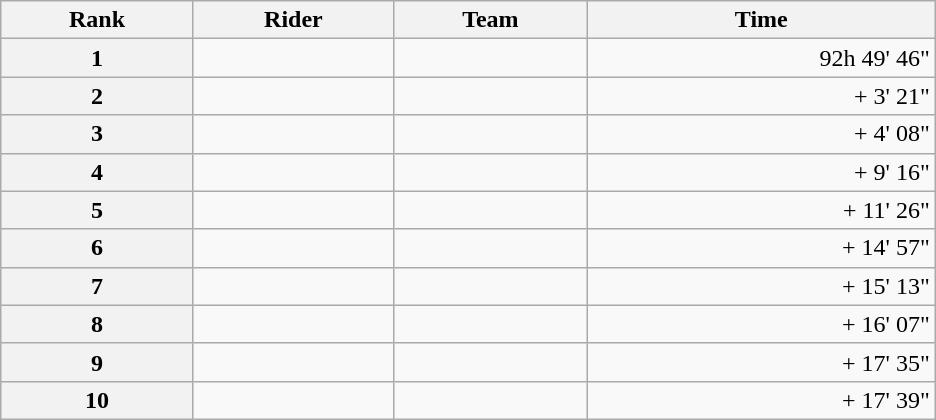<table class="wikitable" style="width:39em;margin-bottom:0;">
<tr>
<th scope="col">Rank</th>
<th scope="col">Rider</th>
<th scope="col">Team</th>
<th scope="col">Time</th>
</tr>
<tr>
<th scope="row">1</th>
<td> </td>
<td></td>
<td style="text-align:right;">92h 49' 46"</td>
</tr>
<tr>
<th scope="row">2</th>
<td></td>
<td></td>
<td style="text-align:right;">+ 3' 21"</td>
</tr>
<tr>
<th scope="row">3</th>
<td></td>
<td></td>
<td style="text-align:right;">+ 4' 08"</td>
</tr>
<tr>
<th scope="row">4</th>
<td> </td>
<td></td>
<td style="text-align:right;">+ 9' 16"</td>
</tr>
<tr>
<th scope="row">5</th>
<td></td>
<td></td>
<td style="text-align:right;">+ 11' 26"</td>
</tr>
<tr>
<th scope="row">6</th>
<td></td>
<td></td>
<td style="text-align:right;">+ 14' 57"</td>
</tr>
<tr>
<th scope="row">7</th>
<td></td>
<td></td>
<td style="text-align:right;">+ 15' 13"</td>
</tr>
<tr>
<th scope="row">8</th>
<td></td>
<td></td>
<td style="text-align:right;">+ 16' 07"</td>
</tr>
<tr>
<th scope="row">9</th>
<td></td>
<td></td>
<td style="text-align:right;">+ 17' 35"</td>
</tr>
<tr>
<th scope="row">10</th>
<td></td>
<td></td>
<td style="text-align:right;">+ 17' 39"</td>
</tr>
</table>
